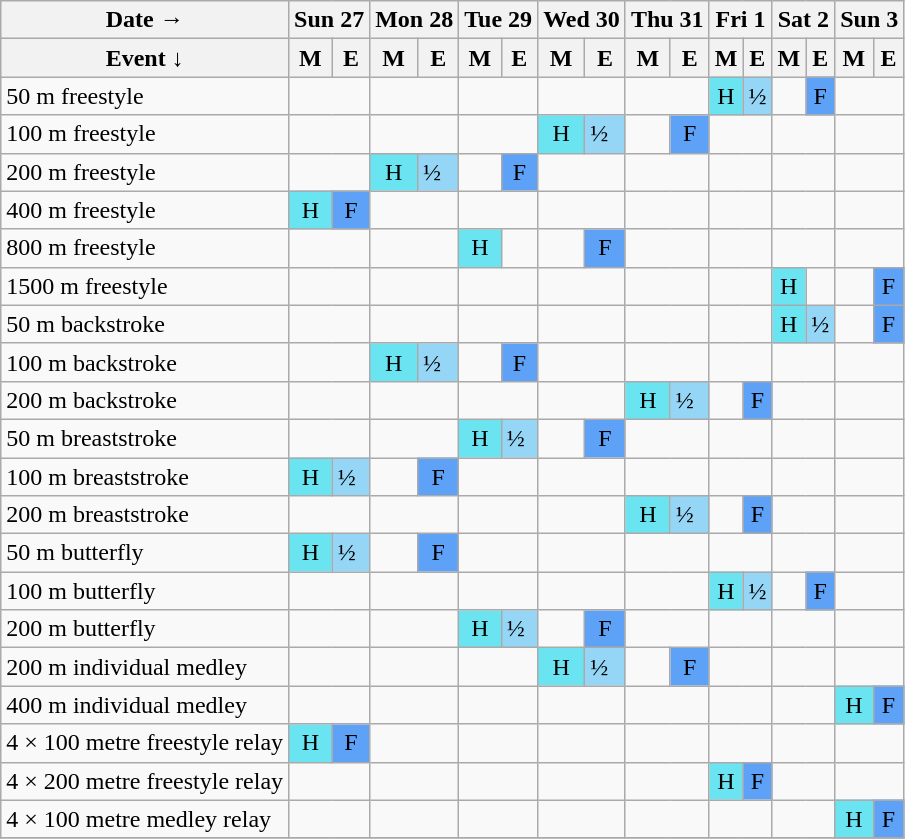<table class="wikitable">
<tr style="text-align:center;">
<th>Date →</th>
<th colspan="2">Sun 27</th>
<th colspan="2">Mon 28</th>
<th colspan="2">Tue 29</th>
<th colspan="2">Wed 30</th>
<th colspan="2">Thu 31</th>
<th colspan="2">Fri 1</th>
<th colspan="2">Sat 2</th>
<th colspan="2">Sun 3</th>
</tr>
<tr>
<th>Event ↓</th>
<th>M</th>
<th>E</th>
<th>M</th>
<th>E</th>
<th>M</th>
<th>E</th>
<th>M</th>
<th>E</th>
<th>M</th>
<th>E</th>
<th>M</th>
<th>E</th>
<th>M</th>
<th>E</th>
<th>M</th>
<th>E</th>
</tr>
<tr>
<td class=event>50 m freestyle</td>
<td colspan=2></td>
<td colspan=2></td>
<td colspan=2></td>
<td colspan=2></td>
<td colspan=2></td>
<td style="background-color:#6be4f2; text-align:center;">H</td>
<td style="background-color:#95d6f7;">½</td>
<td></td>
<td style="background-color:#5ea2f7; text-align:center;">F</td>
<td colspan=2></td>
</tr>
<tr>
<td class=event>100 m freestyle</td>
<td colspan=2></td>
<td colspan=2></td>
<td colspan=2></td>
<td style="background-color:#6be4f2; text-align:center;">H</td>
<td style="background-color:#95d6f7;">½</td>
<td></td>
<td style="background-color:#5ea2f7; text-align:center;">F</td>
<td colspan=2></td>
<td colspan=2></td>
<td colspan=2></td>
</tr>
<tr>
<td class=event>200 m freestyle</td>
<td colspan=2></td>
<td style="background-color:#6be4f2; text-align:center;">H</td>
<td style="background-color:#95d6f7;">½</td>
<td></td>
<td style="background-color:#5ea2f7; text-align:center;">F</td>
<td colspan=2></td>
<td colspan=2></td>
<td colspan=2></td>
<td colspan=2></td>
<td colspan=2></td>
</tr>
<tr>
<td class=event>400 m freestyle</td>
<td style="background-color:#6be4f2; text-align:center;">H</td>
<td style="background-color:#5ea2f7; text-align:center;">F</td>
<td colspan=2></td>
<td colspan=2></td>
<td colspan=2></td>
<td colspan=2></td>
<td colspan=2></td>
<td colspan=2></td>
<td colspan=2></td>
</tr>
<tr>
<td class=event>800 m freestyle</td>
<td colspan=2></td>
<td colspan=2></td>
<td style="background-color:#6be4f2; text-align:center;">H</td>
<td></td>
<td></td>
<td style="background-color:#5ea2f7; text-align:center;">F</td>
<td colspan=2></td>
<td colspan=2></td>
<td colspan=2></td>
<td colspan=2></td>
</tr>
<tr>
<td class=event>1500 m freestyle</td>
<td colspan=2></td>
<td colspan=2></td>
<td colspan=2></td>
<td colspan=2></td>
<td colspan=2></td>
<td colspan=2></td>
<td style="background-color:#6be4f2; text-align:center;">H</td>
<td></td>
<td></td>
<td style="background-color:#5ea2f7; text-align:center;">F</td>
</tr>
<tr>
<td class=event>50 m backstroke</td>
<td colspan=2></td>
<td colspan=2></td>
<td colspan=2></td>
<td colspan=2></td>
<td colspan=2></td>
<td colspan=2></td>
<td style="background-color:#6be4f2; text-align:center;">H</td>
<td style="background-color:#95d6f7;">½</td>
<td></td>
<td style="background-color:#5ea2f7; text-align:center;">F</td>
</tr>
<tr>
<td class=event>100 m backstroke</td>
<td colspan=2></td>
<td style="background-color:#6be4f2; text-align:center;">H</td>
<td style="background-color:#95d6f7;">½</td>
<td></td>
<td style="background-color:#5ea2f7; text-align:center;">F</td>
<td colspan=2></td>
<td colspan=2></td>
<td colspan=2></td>
<td colspan=2></td>
<td colspan=2></td>
</tr>
<tr>
<td class=event>200 m backstroke</td>
<td colspan=2></td>
<td colspan=2></td>
<td colspan=2></td>
<td colspan=2></td>
<td style="background-color:#6be4f2; text-align:center;">H</td>
<td style="background-color:#95d6f7;">½</td>
<td></td>
<td style="background-color:#5ea2f7; text-align:center;">F</td>
<td colspan=2></td>
<td colspan=2></td>
</tr>
<tr>
<td class=event>50 m breaststroke</td>
<td colspan=2></td>
<td colspan=2></td>
<td style="background-color:#6be4f2; text-align:center;">H</td>
<td style="background-color:#95d6f7;">½</td>
<td></td>
<td style="background-color:#5ea2f7; text-align:center;">F</td>
<td colspan=2></td>
<td colspan=2></td>
<td colspan=2></td>
<td colspan=2></td>
</tr>
<tr>
<td class=event>100 m breaststroke</td>
<td style="background-color:#6be4f2; text-align:center;">H</td>
<td style="background-color:#95d6f7;">½</td>
<td></td>
<td style="background-color:#5ea2f7; text-align:center;">F</td>
<td colspan=2></td>
<td colspan=2></td>
<td colspan=2></td>
<td colspan=2></td>
<td colspan=2></td>
<td colspan=2></td>
</tr>
<tr>
<td class=event>200 m breaststroke</td>
<td colspan=2></td>
<td colspan=2></td>
<td colspan=2></td>
<td colspan=2></td>
<td style="background-color:#6be4f2; text-align:center;">H</td>
<td style="background-color:#95d6f7;">½</td>
<td></td>
<td style="background-color:#5ea2f7; text-align:center;">F</td>
<td colspan=2></td>
<td colspan=2></td>
</tr>
<tr>
<td class=event>50 m butterfly</td>
<td style="background-color:#6be4f2; text-align:center;">H</td>
<td style="background-color:#95d6f7;">½</td>
<td></td>
<td style="background-color:#5ea2f7; text-align:center;">F</td>
<td colspan=2></td>
<td colspan=2></td>
<td colspan=2></td>
<td colspan=2></td>
<td colspan=2></td>
<td colspan=2></td>
</tr>
<tr>
<td class=event>100 m butterfly</td>
<td colspan=2></td>
<td colspan=2></td>
<td colspan=2></td>
<td colspan=2></td>
<td colspan=2></td>
<td style="background-color:#6be4f2; text-align:center;">H</td>
<td style="background-color:#95d6f7;">½</td>
<td></td>
<td style="background-color:#5ea2f7; text-align:center;">F</td>
<td colspan=2></td>
</tr>
<tr>
<td class=event>200 m butterfly</td>
<td colspan=2></td>
<td colspan=2></td>
<td style="background-color:#6be4f2; text-align:center;">H</td>
<td style="background-color:#95d6f7;">½</td>
<td></td>
<td style="background-color:#5ea2f7; text-align:center;">F</td>
<td colspan=2></td>
<td colspan=2></td>
<td colspan=2></td>
<td colspan=2></td>
</tr>
<tr>
<td class=event>200 m individual medley</td>
<td colspan=2></td>
<td colspan=2></td>
<td colspan=2></td>
<td style="background-color:#6be4f2; text-align:center;">H</td>
<td style="background-color:#95d6f7;">½</td>
<td></td>
<td style="background-color:#5ea2f7; text-align:center;">F</td>
<td colspan=2></td>
<td colspan=2></td>
<td colspan=2></td>
</tr>
<tr>
<td class=event>400 m individual medley</td>
<td colspan=2></td>
<td colspan=2></td>
<td colspan=2></td>
<td colspan=2></td>
<td colspan=2></td>
<td colspan=2></td>
<td colspan=2></td>
<td style="background-color:#6be4f2; text-align:center;">H</td>
<td style="background-color:#5ea2f7; text-align:center;">F</td>
</tr>
<tr>
<td class=event>4 × 100 metre freestyle relay</td>
<td style="background-color:#6be4f2; text-align:center;">H</td>
<td style="background-color:#5ea2f7; text-align:center;">F</td>
<td colspan=2></td>
<td colspan=2></td>
<td colspan=2></td>
<td colspan=2></td>
<td colspan=2></td>
<td colspan=2></td>
<td colspan=2></td>
</tr>
<tr>
<td class=event>4 × 200 metre freestyle relay</td>
<td colspan=2></td>
<td colspan=2></td>
<td colspan=2></td>
<td colspan=2></td>
<td colspan=2></td>
<td style="background-color:#6be4f2; text-align:center;">H</td>
<td style="background-color:#5ea2f7; text-align:center;">F</td>
<td colspan=2></td>
<td colspan=2></td>
</tr>
<tr>
<td class=event>4 × 100 metre medley relay</td>
<td colspan=2></td>
<td colspan=2></td>
<td colspan=2></td>
<td colspan=2></td>
<td colspan=2></td>
<td colspan=2></td>
<td colspan=2></td>
<td style="background-color:#6be4f2; text-align:center;">H</td>
<td style="background-color:#5ea2f7; text-align:center;">F</td>
</tr>
<tr>
</tr>
</table>
